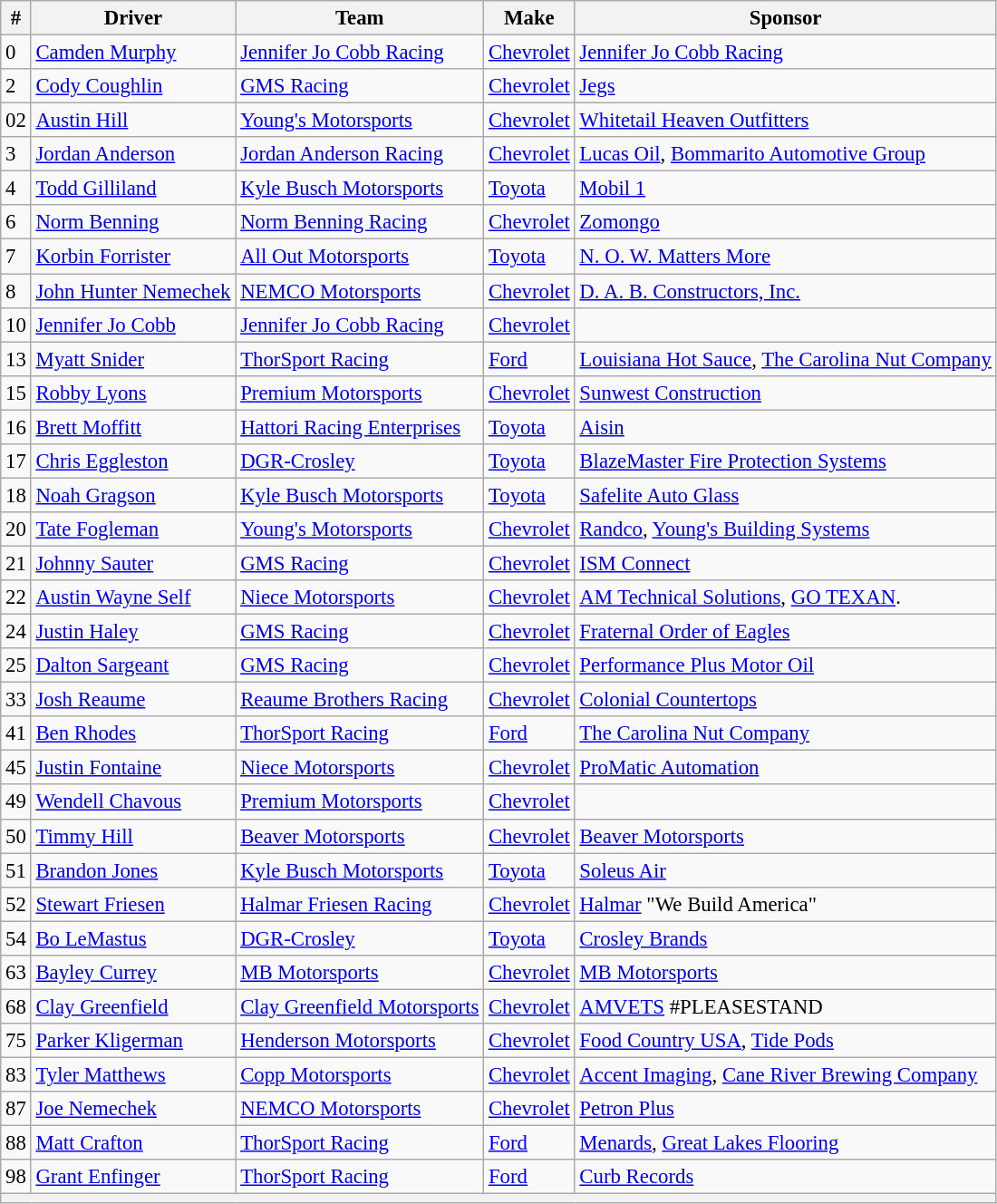<table class="wikitable" style="font-size:95%">
<tr>
<th>#</th>
<th>Driver</th>
<th>Team</th>
<th>Make</th>
<th>Sponsor</th>
</tr>
<tr>
<td>0</td>
<td><a href='#'>Camden Murphy</a></td>
<td><a href='#'>Jennifer Jo Cobb Racing</a></td>
<td><a href='#'>Chevrolet</a></td>
<td><a href='#'>Jennifer Jo Cobb Racing</a></td>
</tr>
<tr>
<td>2</td>
<td><a href='#'>Cody Coughlin</a></td>
<td><a href='#'>GMS Racing</a></td>
<td><a href='#'>Chevrolet</a></td>
<td><a href='#'>Jegs</a></td>
</tr>
<tr>
<td>02</td>
<td><a href='#'>Austin Hill</a></td>
<td><a href='#'>Young's Motorsports</a></td>
<td><a href='#'>Chevrolet</a></td>
<td><a href='#'>Whitetail Heaven Outfitters</a></td>
</tr>
<tr>
<td>3</td>
<td><a href='#'>Jordan Anderson</a></td>
<td><a href='#'>Jordan Anderson Racing</a></td>
<td><a href='#'>Chevrolet</a></td>
<td><a href='#'>Lucas Oil</a>, <a href='#'>Bommarito Automotive Group</a></td>
</tr>
<tr>
<td>4</td>
<td><a href='#'>Todd Gilliland</a></td>
<td><a href='#'>Kyle Busch Motorsports</a></td>
<td><a href='#'>Toyota</a></td>
<td><a href='#'>Mobil 1</a></td>
</tr>
<tr>
<td>6</td>
<td><a href='#'>Norm Benning</a></td>
<td><a href='#'>Norm Benning Racing</a></td>
<td><a href='#'>Chevrolet</a></td>
<td><a href='#'>Zomongo</a></td>
</tr>
<tr>
<td>7</td>
<td><a href='#'>Korbin Forrister</a></td>
<td><a href='#'>All Out Motorsports</a></td>
<td><a href='#'>Toyota</a></td>
<td><a href='#'>N. O. W. Matters More</a></td>
</tr>
<tr>
<td>8</td>
<td><a href='#'>John Hunter Nemechek</a></td>
<td><a href='#'>NEMCO Motorsports</a></td>
<td><a href='#'>Chevrolet</a></td>
<td><a href='#'>D. A. B. Constructors, Inc.</a></td>
</tr>
<tr>
<td>10</td>
<td><a href='#'>Jennifer Jo Cobb</a></td>
<td><a href='#'>Jennifer Jo Cobb Racing</a></td>
<td><a href='#'>Chevrolet</a></td>
<td></td>
</tr>
<tr>
<td>13</td>
<td><a href='#'>Myatt Snider</a></td>
<td><a href='#'>ThorSport Racing</a></td>
<td><a href='#'>Ford</a></td>
<td><a href='#'>Louisiana Hot Sauce</a>, <a href='#'>The Carolina Nut Company</a></td>
</tr>
<tr>
<td>15</td>
<td><a href='#'>Robby Lyons</a></td>
<td><a href='#'>Premium Motorsports</a></td>
<td><a href='#'>Chevrolet</a></td>
<td><a href='#'>Sunwest Construction</a></td>
</tr>
<tr>
<td>16</td>
<td><a href='#'>Brett Moffitt</a></td>
<td><a href='#'>Hattori Racing Enterprises</a></td>
<td><a href='#'>Toyota</a></td>
<td><a href='#'>Aisin</a></td>
</tr>
<tr>
<td>17</td>
<td><a href='#'>Chris Eggleston</a></td>
<td><a href='#'>DGR-Crosley</a></td>
<td><a href='#'>Toyota</a></td>
<td><a href='#'>BlazeMaster Fire Protection Systems</a></td>
</tr>
<tr>
<td>18</td>
<td><a href='#'>Noah Gragson</a></td>
<td><a href='#'>Kyle Busch Motorsports</a></td>
<td><a href='#'>Toyota</a></td>
<td><a href='#'>Safelite Auto Glass</a></td>
</tr>
<tr>
<td>20</td>
<td><a href='#'>Tate Fogleman</a></td>
<td><a href='#'>Young's Motorsports</a></td>
<td><a href='#'>Chevrolet</a></td>
<td><a href='#'>Randco</a>, <a href='#'>Young's Building Systems</a></td>
</tr>
<tr>
<td>21</td>
<td><a href='#'>Johnny Sauter</a></td>
<td><a href='#'>GMS Racing</a></td>
<td><a href='#'>Chevrolet</a></td>
<td><a href='#'>ISM Connect</a></td>
</tr>
<tr>
<td>22</td>
<td><a href='#'>Austin Wayne Self</a></td>
<td><a href='#'>Niece Motorsports</a></td>
<td><a href='#'>Chevrolet</a></td>
<td><a href='#'>AM Technical Solutions</a>, <a href='#'>GO TEXAN</a>.</td>
</tr>
<tr>
<td>24</td>
<td><a href='#'>Justin Haley</a></td>
<td><a href='#'>GMS Racing</a></td>
<td><a href='#'>Chevrolet</a></td>
<td><a href='#'>Fraternal Order of Eagles</a></td>
</tr>
<tr>
<td>25</td>
<td><a href='#'>Dalton Sargeant</a></td>
<td><a href='#'>GMS Racing</a></td>
<td><a href='#'>Chevrolet</a></td>
<td><a href='#'>Performance Plus Motor Oil</a></td>
</tr>
<tr>
<td>33</td>
<td><a href='#'>Josh Reaume</a></td>
<td><a href='#'>Reaume Brothers Racing</a></td>
<td><a href='#'>Chevrolet</a></td>
<td><a href='#'>Colonial Countertops</a></td>
</tr>
<tr>
<td>41</td>
<td><a href='#'>Ben Rhodes</a></td>
<td><a href='#'>ThorSport Racing</a></td>
<td><a href='#'>Ford</a></td>
<td><a href='#'>The Carolina Nut Company</a></td>
</tr>
<tr>
<td>45</td>
<td><a href='#'>Justin Fontaine</a></td>
<td><a href='#'>Niece Motorsports</a></td>
<td><a href='#'>Chevrolet</a></td>
<td><a href='#'>ProMatic Automation</a></td>
</tr>
<tr>
<td>49</td>
<td><a href='#'>Wendell Chavous</a></td>
<td><a href='#'>Premium Motorsports</a></td>
<td><a href='#'>Chevrolet</a></td>
<td></td>
</tr>
<tr>
<td>50</td>
<td><a href='#'>Timmy Hill</a></td>
<td><a href='#'>Beaver Motorsports</a></td>
<td><a href='#'>Chevrolet</a></td>
<td><a href='#'>Beaver Motorsports</a></td>
</tr>
<tr>
<td>51</td>
<td><a href='#'>Brandon Jones</a></td>
<td><a href='#'>Kyle Busch Motorsports</a></td>
<td><a href='#'>Toyota</a></td>
<td><a href='#'>Soleus Air</a></td>
</tr>
<tr>
<td>52</td>
<td><a href='#'>Stewart Friesen</a></td>
<td><a href='#'>Halmar Friesen Racing</a></td>
<td><a href='#'>Chevrolet</a></td>
<td><a href='#'>Halmar</a> "We Build America"</td>
</tr>
<tr>
<td>54</td>
<td><a href='#'>Bo LeMastus</a></td>
<td><a href='#'>DGR-Crosley</a></td>
<td><a href='#'>Toyota</a></td>
<td><a href='#'>Crosley Brands</a></td>
</tr>
<tr>
<td>63</td>
<td><a href='#'>Bayley Currey</a></td>
<td><a href='#'>MB Motorsports</a></td>
<td><a href='#'>Chevrolet</a></td>
<td><a href='#'>MB Motorsports</a></td>
</tr>
<tr>
<td>68</td>
<td><a href='#'>Clay Greenfield</a></td>
<td><a href='#'>Clay Greenfield Motorsports</a></td>
<td><a href='#'>Chevrolet</a></td>
<td><a href='#'>AMVETS</a> #PLEASESTAND</td>
</tr>
<tr>
<td>75</td>
<td><a href='#'>Parker Kligerman</a></td>
<td><a href='#'>Henderson Motorsports</a></td>
<td><a href='#'>Chevrolet</a></td>
<td><a href='#'>Food Country USA</a>, <a href='#'>Tide Pods</a></td>
</tr>
<tr>
<td>83</td>
<td><a href='#'>Tyler Matthews</a></td>
<td><a href='#'>Copp Motorsports</a></td>
<td><a href='#'>Chevrolet</a></td>
<td><a href='#'>Accent Imaging</a>, <a href='#'>Cane River Brewing Company</a></td>
</tr>
<tr>
<td>87</td>
<td><a href='#'>Joe Nemechek</a></td>
<td><a href='#'>NEMCO Motorsports</a></td>
<td><a href='#'>Chevrolet</a></td>
<td><a href='#'>Petron Plus</a></td>
</tr>
<tr>
<td>88</td>
<td><a href='#'>Matt Crafton</a></td>
<td><a href='#'>ThorSport Racing</a></td>
<td><a href='#'>Ford</a></td>
<td><a href='#'>Menards</a>, <a href='#'>Great Lakes Flooring</a></td>
</tr>
<tr>
<td>98</td>
<td><a href='#'>Grant Enfinger</a></td>
<td><a href='#'>ThorSport Racing</a></td>
<td><a href='#'>Ford</a></td>
<td><a href='#'>Curb Records</a></td>
</tr>
<tr>
<th colspan="5"></th>
</tr>
</table>
